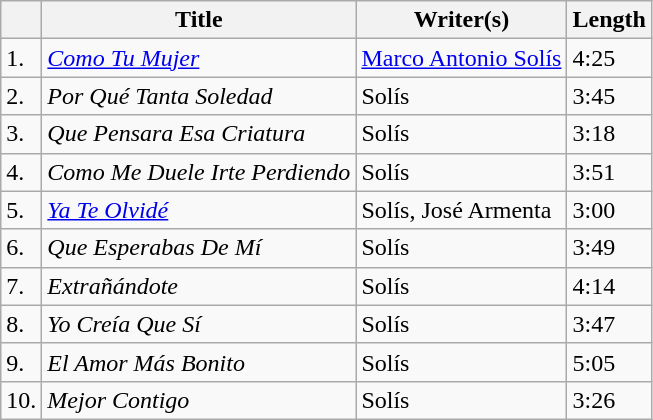<table class="wikitable">
<tr>
<th></th>
<th>Title</th>
<th>Writer(s)</th>
<th>Length</th>
</tr>
<tr>
<td>1.</td>
<td><em><a href='#'>Como Tu Mujer</a></em></td>
<td><a href='#'>Marco Antonio Solís</a></td>
<td>4:25</td>
</tr>
<tr>
<td>2.</td>
<td><em>Por Qué Tanta Soledad</em></td>
<td>Solís</td>
<td>3:45</td>
</tr>
<tr>
<td>3.</td>
<td><em>Que Pensara Esa Criatura</em></td>
<td>Solís</td>
<td>3:18</td>
</tr>
<tr>
<td>4.</td>
<td><em>Como Me Duele Irte Perdiendo</em></td>
<td>Solís</td>
<td>3:51</td>
</tr>
<tr>
<td>5.</td>
<td><em><a href='#'>Ya Te Olvidé</a></em></td>
<td>Solís, José Armenta</td>
<td>3:00</td>
</tr>
<tr>
<td>6.</td>
<td><em>Que Esperabas De Mí</em></td>
<td>Solís</td>
<td>3:49</td>
</tr>
<tr>
<td>7.</td>
<td><em>Extrañándote</em></td>
<td>Solís</td>
<td>4:14</td>
</tr>
<tr>
<td>8.</td>
<td><em>Yo Creía Que Sí</em></td>
<td>Solís</td>
<td>3:47</td>
</tr>
<tr>
<td>9.</td>
<td><em>El Amor Más Bonito</em></td>
<td>Solís</td>
<td>5:05</td>
</tr>
<tr>
<td>10.</td>
<td><em>Mejor Contigo</em></td>
<td>Solís</td>
<td>3:26</td>
</tr>
</table>
